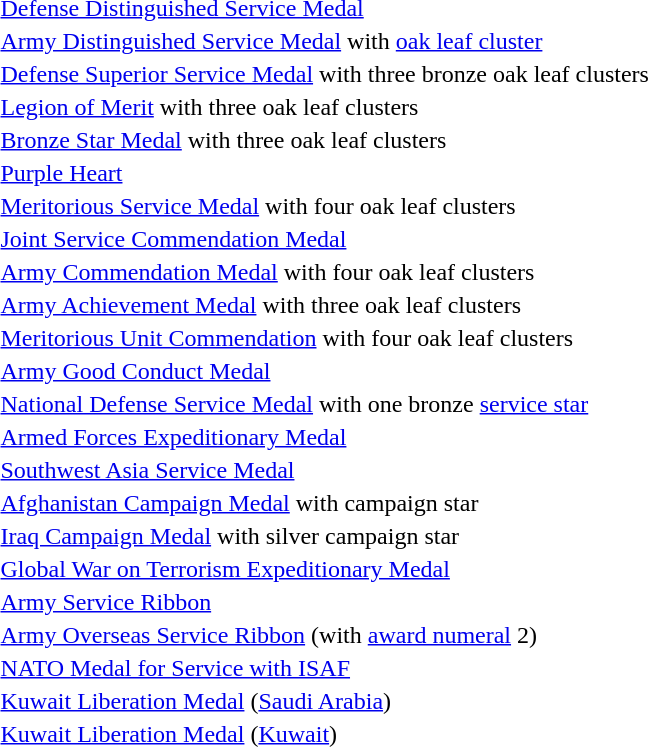<table>
<tr>
<td></td>
<td><a href='#'>Defense Distinguished Service Medal</a></td>
</tr>
<tr>
<td></td>
<td><a href='#'>Army Distinguished Service Medal</a> with <a href='#'>oak leaf cluster</a></td>
</tr>
<tr>
<td></td>
<td><a href='#'>Defense Superior Service Medal</a> with three bronze oak leaf clusters</td>
</tr>
<tr>
<td></td>
<td><a href='#'>Legion of Merit</a> with three oak leaf clusters</td>
</tr>
<tr>
<td></td>
<td><a href='#'>Bronze Star Medal</a> with three oak leaf clusters</td>
</tr>
<tr>
<td></td>
<td><a href='#'>Purple Heart</a></td>
</tr>
<tr>
<td></td>
<td><a href='#'>Meritorious Service Medal</a> with four oak leaf clusters</td>
</tr>
<tr>
<td></td>
<td><a href='#'>Joint Service Commendation Medal</a></td>
</tr>
<tr>
<td></td>
<td><a href='#'>Army Commendation Medal</a> with four oak leaf clusters</td>
</tr>
<tr>
<td></td>
<td><a href='#'>Army Achievement Medal</a> with three oak leaf clusters</td>
</tr>
<tr>
<td></td>
<td><a href='#'>Meritorious Unit Commendation</a> with four oak leaf clusters</td>
</tr>
<tr>
<td></td>
<td><a href='#'>Army Good Conduct Medal</a></td>
</tr>
<tr>
<td></td>
<td><a href='#'>National Defense Service Medal</a> with one bronze <a href='#'>service star</a></td>
</tr>
<tr>
<td></td>
<td><a href='#'>Armed Forces Expeditionary Medal</a></td>
</tr>
<tr>
<td></td>
<td><a href='#'>Southwest Asia Service Medal</a></td>
</tr>
<tr>
<td></td>
<td><a href='#'>Afghanistan Campaign Medal</a> with campaign star</td>
</tr>
<tr>
<td></td>
<td><a href='#'>Iraq Campaign Medal</a> with silver campaign star</td>
</tr>
<tr>
<td></td>
<td><a href='#'>Global War on Terrorism Expeditionary Medal</a></td>
</tr>
<tr>
<td></td>
<td><a href='#'>Army Service Ribbon</a></td>
</tr>
<tr>
<td><span></span></td>
<td><a href='#'>Army Overseas Service Ribbon</a> (with <a href='#'>award numeral</a> 2)</td>
</tr>
<tr>
<td></td>
<td><a href='#'>NATO Medal for Service with ISAF</a></td>
</tr>
<tr>
<td></td>
<td><a href='#'>Kuwait Liberation Medal</a> (<a href='#'>Saudi Arabia</a>)</td>
</tr>
<tr>
<td></td>
<td><a href='#'>Kuwait Liberation Medal</a> (<a href='#'>Kuwait</a>)</td>
</tr>
</table>
